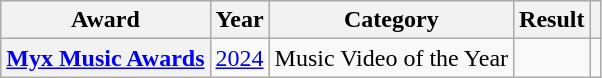<table class="wikitable sortable plainrowheaders">
<tr>
<th scope="col">Award</th>
<th scope="col">Year</th>
<th scope="col">Category</th>
<th scope="col">Result</th>
<th scope="col" class="unsortable"></th>
</tr>
<tr>
<th scope="row"><a href='#'>Myx Music Awards</a></th>
<td><a href='#'>2024</a></td>
<td>Music Video of the Year</td>
<td></td>
<td style="text-align:center;"></td>
</tr>
</table>
